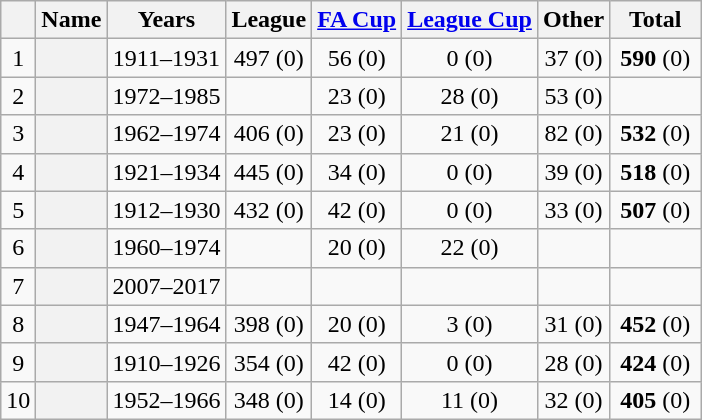<table class="wikitable sortable plainrowheaders" style="text-align:center">
<tr>
<th scope="col"></th>
<th scope="col">Name</th>
<th scope="col">Years</th>
<th scope="col">League</th>
<th scope="col"><a href='#'>FA Cup</a></th>
<th scope="col"><a href='#'>League Cup</a></th>
<th scope="col">Other</th>
<th scope="col" width=13%>Total</th>
</tr>
<tr>
<td>1</td>
<th scope="row"></th>
<td>1911–1931</td>
<td>497 (0)</td>
<td>56 (0)</td>
<td>0 (0)</td>
<td>37 (0)</td>
<td><strong>590</strong> (0)</td>
</tr>
<tr>
<td>2</td>
<th scope="row"></th>
<td>1972–1985</td>
<td></td>
<td>23 (0)</td>
<td>28 (0)</td>
<td>53 (0)</td>
<td></td>
</tr>
<tr>
<td>3</td>
<th scope="row"></th>
<td>1962–1974</td>
<td>406 (0)</td>
<td>23 (0)</td>
<td>21 (0)</td>
<td>82 (0)</td>
<td><strong>532</strong> (0)</td>
</tr>
<tr>
<td>4</td>
<th scope="row"></th>
<td>1921–1934</td>
<td>445 (0)</td>
<td>34 (0)</td>
<td>0 (0)</td>
<td>39 (0)</td>
<td><strong>518</strong> (0)</td>
</tr>
<tr>
<td>5</td>
<th scope="row"></th>
<td>1912–1930</td>
<td>432 (0)</td>
<td>42 (0)</td>
<td>0 (0)</td>
<td>33 (0)</td>
<td><strong>507</strong> (0)</td>
</tr>
<tr>
<td>6</td>
<th scope="row"></th>
<td>1960–1974</td>
<td></td>
<td>20 (0)</td>
<td>22 (0)</td>
<td></td>
<td></td>
</tr>
<tr>
<td>7</td>
<th scope="row"></th>
<td>2007–2017</td>
<td></td>
<td></td>
<td></td>
<td></td>
<td></td>
</tr>
<tr>
<td>8</td>
<th scope="row"></th>
<td>1947–1964</td>
<td>398 (0)</td>
<td>20 (0)</td>
<td>3 (0)</td>
<td>31 (0)</td>
<td><strong>452</strong> (0)</td>
</tr>
<tr>
<td>9</td>
<th scope="row"></th>
<td>1910–1926</td>
<td>354 (0)</td>
<td>42 (0)</td>
<td>0 (0)</td>
<td>28 (0)</td>
<td><strong>424</strong> (0)</td>
</tr>
<tr>
<td>10</td>
<th scope="row"></th>
<td>1952–1966</td>
<td>348 (0)</td>
<td>14 (0)</td>
<td>11 (0)</td>
<td>32 (0)</td>
<td><strong>405</strong> (0)</td>
</tr>
</table>
